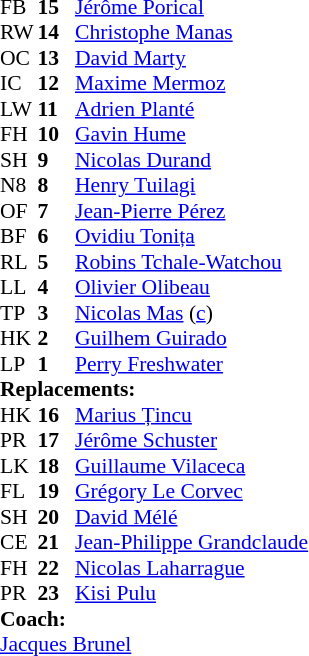<table style="font-size: 90%" cellspacing="0" cellpadding="0">
<tr>
<th width="25"></th>
<th width="25"></th>
</tr>
<tr>
<td>FB</td>
<td><strong>15</strong></td>
<td> <a href='#'>Jérôme Porical</a></td>
</tr>
<tr>
<td>RW</td>
<td><strong>14</strong></td>
<td> <a href='#'>Christophe Manas</a></td>
</tr>
<tr>
<td>OC</td>
<td><strong>13</strong></td>
<td> <a href='#'>David Marty</a></td>
</tr>
<tr>
<td>IC</td>
<td><strong>12</strong></td>
<td> <a href='#'>Maxime Mermoz</a></td>
</tr>
<tr>
<td>LW</td>
<td><strong>11</strong></td>
<td> <a href='#'>Adrien Planté</a></td>
</tr>
<tr>
<td>FH</td>
<td><strong>10</strong></td>
<td> <a href='#'>Gavin Hume</a></td>
<td></td>
</tr>
<tr>
<td>SH</td>
<td><strong>9</strong></td>
<td> <a href='#'>Nicolas Durand</a></td>
<td></td>
</tr>
<tr>
<td>N8</td>
<td><strong>8</strong></td>
<td> <a href='#'>Henry Tuilagi</a></td>
<td>  </td>
</tr>
<tr>
<td>OF</td>
<td><strong>7</strong></td>
<td> <a href='#'>Jean-Pierre Pérez</a></td>
<td></td>
</tr>
<tr>
<td>BF</td>
<td><strong>6</strong></td>
<td> <a href='#'>Ovidiu Tonița</a></td>
</tr>
<tr>
<td>RL</td>
<td><strong>5</strong></td>
<td> <a href='#'>Robins Tchale-Watchou</a></td>
<td></td>
</tr>
<tr>
<td>LL</td>
<td><strong>4</strong></td>
<td> <a href='#'>Olivier Olibeau</a></td>
</tr>
<tr>
<td>TP</td>
<td><strong>3</strong></td>
<td> <a href='#'>Nicolas Mas</a> (<a href='#'>c</a>)</td>
<td></td>
</tr>
<tr>
<td>HK</td>
<td><strong>2</strong></td>
<td> <a href='#'>Guilhem Guirado</a></td>
<td></td>
</tr>
<tr>
<td>LP</td>
<td><strong>1</strong></td>
<td> <a href='#'>Perry Freshwater</a></td>
<td></td>
</tr>
<tr>
<td colspan=3><strong>Replacements:</strong></td>
</tr>
<tr>
<td>HK</td>
<td><strong>16</strong></td>
<td> <a href='#'>Marius Țincu</a></td>
<td></td>
</tr>
<tr>
<td>PR</td>
<td><strong>17</strong></td>
<td> <a href='#'>Jérôme Schuster</a></td>
<td></td>
</tr>
<tr>
<td>LK</td>
<td><strong>18</strong></td>
<td> <a href='#'>Guillaume Vilaceca</a></td>
<td></td>
</tr>
<tr>
<td>FL</td>
<td><strong>19</strong></td>
<td> <a href='#'>Grégory Le Corvec</a></td>
<td></td>
</tr>
<tr>
<td>SH</td>
<td><strong>20</strong></td>
<td> <a href='#'>David Mélé</a></td>
<td></td>
</tr>
<tr>
<td>CE</td>
<td><strong>21</strong></td>
<td> <a href='#'>Jean-Philippe Grandclaude</a></td>
<td></td>
</tr>
<tr>
<td>FH</td>
<td><strong>22</strong></td>
<td> <a href='#'>Nicolas Laharrague</a></td>
<td></td>
</tr>
<tr>
<td>PR</td>
<td><strong>23</strong></td>
<td> <a href='#'>Kisi Pulu</a></td>
<td></td>
</tr>
<tr>
<td colspan=3><strong>Coach:</strong></td>
</tr>
<tr>
<td colspan="4"> <a href='#'>Jacques Brunel</a></td>
</tr>
</table>
